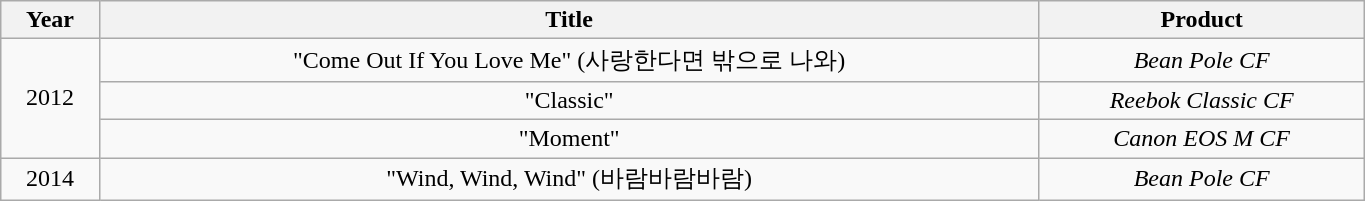<table class="wikitable"  style="text-align:center; width:72%;">
<tr>
<th>Year</th>
<th>Title</th>
<th>Product</th>
</tr>
<tr>
<td rowspan="3">2012</td>
<td>"Come Out If You Love Me" (사랑한다면 밖으로 나와)<br></td>
<td><em>Bean Pole CF</em></td>
</tr>
<tr>
<td>"Classic" </td>
<td><em>Reebok Classic CF</em></td>
</tr>
<tr>
<td>"Moment" </td>
<td><em>Canon EOS M CF</em></td>
</tr>
<tr>
<td>2014</td>
<td>"Wind, Wind, Wind" (바람바람바람)</td>
<td><em>Bean Pole CF</em></td>
</tr>
</table>
